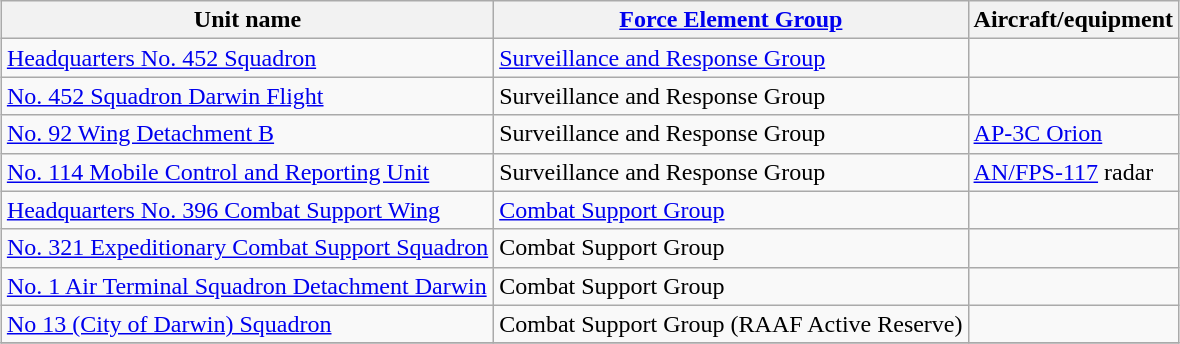<table class="wikitable sortable" style="margin:1em auto;">
<tr>
<th>Unit name</th>
<th><a href='#'>Force Element Group</a></th>
<th>Aircraft/equipment</th>
</tr>
<tr>
<td><a href='#'>Headquarters No. 452 Squadron</a></td>
<td><a href='#'>Surveillance and Response Group</a></td>
<td></td>
</tr>
<tr>
<td><a href='#'>No. 452 Squadron Darwin Flight</a></td>
<td>Surveillance and Response Group</td>
<td></td>
</tr>
<tr>
<td><a href='#'>No. 92 Wing Detachment B</a></td>
<td>Surveillance and Response Group</td>
<td><a href='#'>AP-3C Orion</a></td>
</tr>
<tr>
<td><a href='#'>No. 114 Mobile Control and Reporting Unit</a></td>
<td>Surveillance and Response Group</td>
<td><a href='#'>AN/FPS-117</a> radar</td>
</tr>
<tr>
<td><a href='#'>Headquarters No. 396 Combat Support Wing</a></td>
<td><a href='#'>Combat Support Group</a></td>
<td></td>
</tr>
<tr>
<td><a href='#'>No. 321 Expeditionary Combat Support Squadron</a></td>
<td>Combat Support Group</td>
<td></td>
</tr>
<tr>
<td><a href='#'>No. 1 Air Terminal Squadron Detachment Darwin</a></td>
<td>Combat Support Group</td>
<td></td>
</tr>
<tr>
<td><a href='#'>No 13 (City of Darwin) Squadron</a></td>
<td>Combat Support Group (RAAF Active Reserve)</td>
<td></td>
</tr>
<tr>
</tr>
</table>
